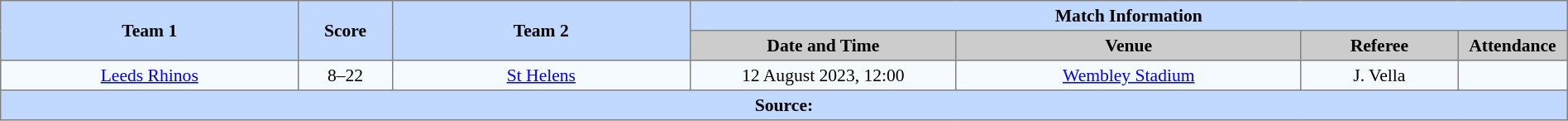<table border=1 style="border-collapse:collapse; font-size:90%; text-align:center"; cellpadding=3 cellspacing=0 width=100%>
<tr bgcolor="#c1d8ff">
<th rowspan=2 width=19%>Team 1</th>
<th rowspan=2 width=6%>Score</th>
<th rowspan=2 width=19%>Team 2</th>
<th colspan=4>Match Information</th>
</tr>
<tr bgcolor="#cccccc">
<th width=17%>Date and Time</th>
<th width=22%>Venue</th>
<th width=10%>Referee</th>
<th width=7%>Attendance</th>
</tr>
<tr bgcolor=#f5faff>
<td> <a href='#'>Leeds Rhinos</a></td>
<td>8–22</td>
<td> <a href='#'>St Helens</a></td>
<td>12 August 2023, 12:00</td>
<td><a href='#'>Wembley Stadium</a></td>
<td>J. Vella</td>
<td></td>
</tr>
<tr bgcolor=#c1d8ff>
<th colspan=7>Source:</th>
</tr>
</table>
